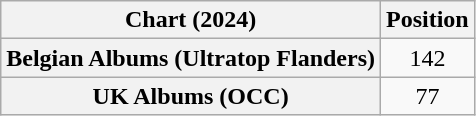<table class="wikitable sortable plainrowheaders" style="text-align:center">
<tr>
<th scope="col">Chart (2024)</th>
<th scope="col">Position</th>
</tr>
<tr>
<th scope="row">Belgian Albums (Ultratop Flanders)</th>
<td>142</td>
</tr>
<tr>
<th scope="row">UK Albums (OCC)</th>
<td>77</td>
</tr>
</table>
